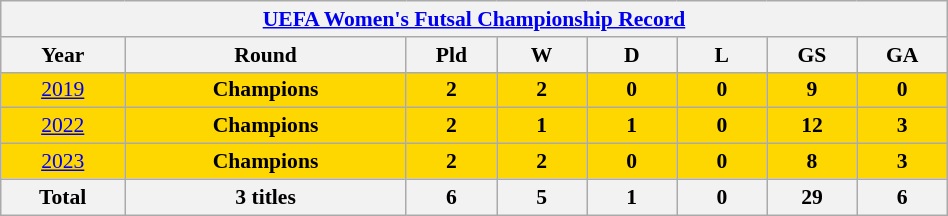<table class="wikitable" width=50% style="text-align: center;font-size:90%;">
<tr>
<th colspan=8><a href='#'>UEFA Women's Futsal Championship Record</a></th>
</tr>
<tr>
<th width=11%>Year</th>
<th width=25%>Round</th>
<th width=8%>Pld</th>
<th width=8%>W</th>
<th width=8%>D</th>
<th width=8%>L</th>
<th width=8%>GS</th>
<th width=8%>GA</th>
</tr>
<tr bgcolor=gold>
<td> <a href='#'>2019</a></td>
<td><strong>Champions</strong></td>
<td><strong>2</strong></td>
<td><strong>2</strong></td>
<td><strong>0</strong></td>
<td><strong>0</strong></td>
<td><strong>9</strong></td>
<td><strong>0</strong></td>
</tr>
<tr bgcolor=gold>
<td> <a href='#'>2022</a></td>
<td><strong>Champions</strong></td>
<td><strong>2</strong></td>
<td><strong>1</strong></td>
<td><strong>1</strong></td>
<td><strong>0</strong></td>
<td><strong>12</strong></td>
<td><strong>3</strong></td>
</tr>
<tr bgcolor=gold>
<td> <a href='#'>2023</a></td>
<td><strong>Champions</strong></td>
<td><strong>2</strong></td>
<td><strong>2</strong></td>
<td><strong>0</strong></td>
<td><strong>0</strong></td>
<td><strong>8</strong></td>
<td><strong>3</strong></td>
</tr>
<tr>
<th><strong>Total</strong></th>
<th><strong>3 titles</strong></th>
<th><strong>6</strong></th>
<th><strong>5</strong></th>
<th><strong>1</strong></th>
<th><strong>0</strong></th>
<th><strong>29</strong></th>
<th><strong>6</strong></th>
</tr>
</table>
